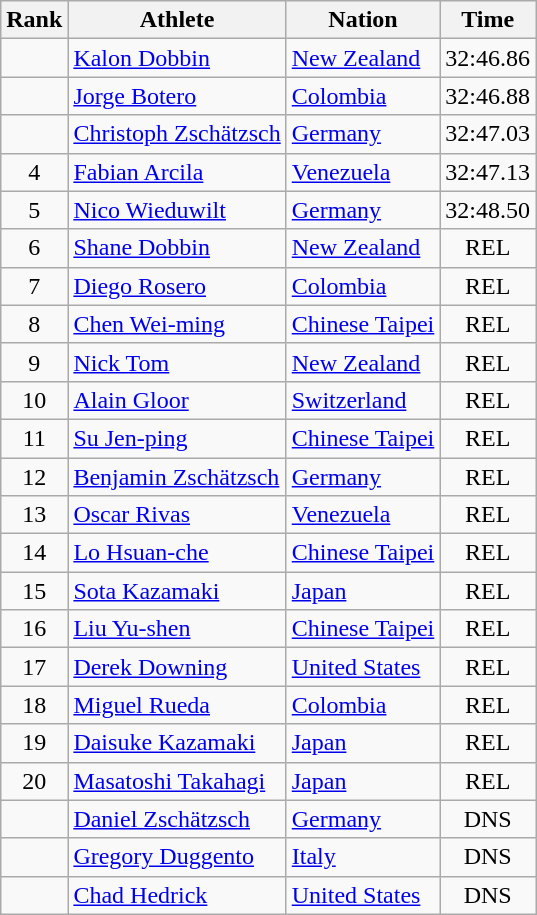<table class="wikitable sortable" style="text-align:center">
<tr>
<th>Rank</th>
<th>Athlete</th>
<th>Nation</th>
<th>Time</th>
</tr>
<tr>
<td></td>
<td align=left><a href='#'>Kalon Dobbin</a></td>
<td align=left> <a href='#'>New Zealand</a></td>
<td>32:46.86</td>
</tr>
<tr>
<td></td>
<td align=left><a href='#'>Jorge Botero</a></td>
<td align=left> <a href='#'>Colombia</a></td>
<td>32:46.88</td>
</tr>
<tr>
<td></td>
<td align=left><a href='#'>Christoph Zschätzsch</a></td>
<td align=left> <a href='#'>Germany</a></td>
<td>32:47.03</td>
</tr>
<tr>
<td>4</td>
<td align=left><a href='#'>Fabian Arcila</a></td>
<td align=left> <a href='#'>Venezuela</a></td>
<td>32:47.13</td>
</tr>
<tr>
<td>5</td>
<td align=left><a href='#'>Nico Wieduwilt</a></td>
<td align=left> <a href='#'>Germany</a></td>
<td>32:48.50</td>
</tr>
<tr>
<td>6</td>
<td align=left><a href='#'>Shane Dobbin</a></td>
<td align=left> <a href='#'>New Zealand</a></td>
<td>REL</td>
</tr>
<tr>
<td>7</td>
<td align=left><a href='#'>Diego Rosero</a></td>
<td align=left> <a href='#'>Colombia</a></td>
<td>REL</td>
</tr>
<tr>
<td>8</td>
<td align=left><a href='#'>Chen Wei-ming</a></td>
<td align=left> <a href='#'>Chinese Taipei</a></td>
<td>REL</td>
</tr>
<tr>
<td>9</td>
<td align=left><a href='#'>Nick Tom</a></td>
<td align=left> <a href='#'>New Zealand</a></td>
<td>REL</td>
</tr>
<tr>
<td>10</td>
<td align=left><a href='#'>Alain Gloor</a></td>
<td align=left> <a href='#'>Switzerland</a></td>
<td>REL</td>
</tr>
<tr>
<td>11</td>
<td align=left><a href='#'>Su Jen-ping</a></td>
<td align=left> <a href='#'>Chinese Taipei</a></td>
<td>REL</td>
</tr>
<tr>
<td>12</td>
<td align=left><a href='#'>Benjamin Zschätzsch</a></td>
<td align=left> <a href='#'>Germany</a></td>
<td>REL</td>
</tr>
<tr>
<td>13</td>
<td align=left><a href='#'>Oscar Rivas</a></td>
<td align=left> <a href='#'>Venezuela</a></td>
<td>REL</td>
</tr>
<tr>
<td>14</td>
<td align=left><a href='#'>Lo Hsuan-che</a></td>
<td align=left> <a href='#'>Chinese Taipei</a></td>
<td>REL</td>
</tr>
<tr>
<td>15</td>
<td align=left><a href='#'>Sota Kazamaki</a></td>
<td align=left> <a href='#'>Japan</a></td>
<td>REL</td>
</tr>
<tr>
<td>16</td>
<td align=left><a href='#'>Liu Yu-shen</a></td>
<td align=left> <a href='#'>Chinese Taipei</a></td>
<td>REL</td>
</tr>
<tr>
<td>17</td>
<td align=left><a href='#'>Derek Downing</a></td>
<td align=left> <a href='#'>United States</a></td>
<td>REL</td>
</tr>
<tr>
<td>18</td>
<td align=left><a href='#'>Miguel Rueda</a></td>
<td align=left> <a href='#'>Colombia</a></td>
<td>REL</td>
</tr>
<tr>
<td>19</td>
<td align=left><a href='#'>Daisuke Kazamaki</a></td>
<td align=left> <a href='#'>Japan</a></td>
<td>REL</td>
</tr>
<tr>
<td>20</td>
<td align=left><a href='#'>Masatoshi Takahagi</a></td>
<td align=left> <a href='#'>Japan</a></td>
<td>REL</td>
</tr>
<tr>
<td></td>
<td align=left><a href='#'>Daniel Zschätzsch</a></td>
<td align=left> <a href='#'>Germany</a></td>
<td>DNS</td>
</tr>
<tr>
<td></td>
<td align=left><a href='#'>Gregory Duggento</a></td>
<td align=left> <a href='#'>Italy</a></td>
<td>DNS</td>
</tr>
<tr>
<td></td>
<td align=left><a href='#'>Chad Hedrick</a></td>
<td align=left> <a href='#'>United States</a></td>
<td>DNS</td>
</tr>
</table>
